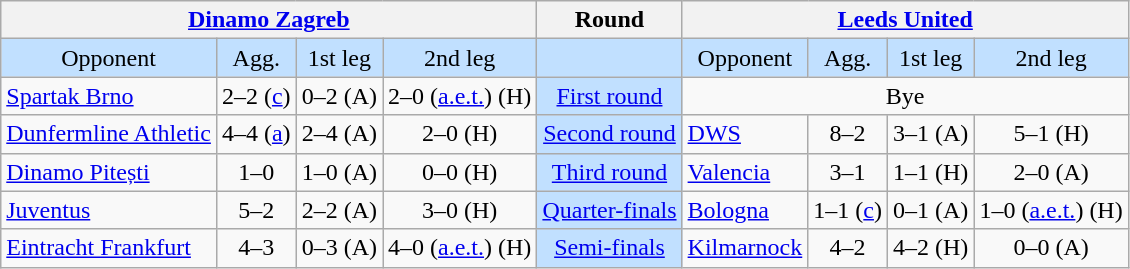<table class="wikitable" style="text-align:center">
<tr>
<th colspan=4><a href='#'>Dinamo Zagreb</a></th>
<th>Round</th>
<th colspan=4><a href='#'>Leeds United</a></th>
</tr>
<tr style="background:#c1e0ff">
<td>Opponent</td>
<td>Agg.</td>
<td>1st leg</td>
<td>2nd leg</td>
<td></td>
<td>Opponent</td>
<td>Agg.</td>
<td>1st leg</td>
<td>2nd leg</td>
</tr>
<tr>
<td align=left> <a href='#'>Spartak Brno</a></td>
<td>2–2 (<a href='#'>c</a>)</td>
<td>0–2 (A)</td>
<td>2–0 (<a href='#'>a.e.t.</a>) (H)</td>
<td style="background:#c1e0ff;"><a href='#'>First round</a></td>
<td colspan=4>Bye</td>
</tr>
<tr>
<td align=left> <a href='#'>Dunfermline Athletic</a></td>
<td>4–4 (<a href='#'>a</a>)</td>
<td>2–4 (A)</td>
<td>2–0 (H)</td>
<td style="background:#c1e0ff;"><a href='#'>Second round</a></td>
<td align=left> <a href='#'>DWS</a></td>
<td>8–2</td>
<td>3–1 (A)</td>
<td>5–1 (H)</td>
</tr>
<tr>
<td align=left> <a href='#'>Dinamo Pitești</a></td>
<td>1–0</td>
<td>1–0 (A)</td>
<td>0–0 (H)</td>
<td style="background:#c1e0ff;"><a href='#'>Third round</a></td>
<td align=left> <a href='#'>Valencia</a></td>
<td>3–1</td>
<td>1–1 (H)</td>
<td>2–0 (A)</td>
</tr>
<tr>
<td align=left> <a href='#'>Juventus</a></td>
<td>5–2</td>
<td>2–2 (A)</td>
<td>3–0 (H)</td>
<td style="background:#c1e0ff;"><a href='#'>Quarter-finals</a></td>
<td align=left> <a href='#'>Bologna</a></td>
<td>1–1 (<a href='#'>c</a>)</td>
<td>0–1 (A)</td>
<td>1–0 (<a href='#'>a.e.t.</a>) (H)</td>
</tr>
<tr>
<td align=left> <a href='#'>Eintracht Frankfurt</a></td>
<td>4–3</td>
<td>0–3 (A)</td>
<td>4–0 (<a href='#'>a.e.t.</a>) (H)</td>
<td style="background:#c1e0ff;"><a href='#'>Semi-finals</a></td>
<td align=left> <a href='#'>Kilmarnock</a></td>
<td>4–2</td>
<td>4–2 (H)</td>
<td>0–0 (A)</td>
</tr>
</table>
